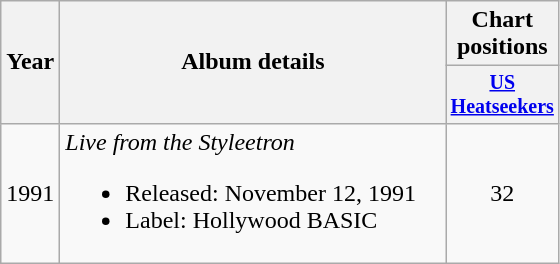<table class="wikitable" style=text-align:center;>
<tr>
<th rowspan="2">Year</th>
<th rowspan="2" style="width:250px;">Album details</th>
<th colspan="1">Chart positions</th>
</tr>
<tr style="font-size:smaller;">
<th width="35"><a href='#'>US Heatseekers</a> <br></th>
</tr>
<tr>
<td>1991</td>
<td align=left><em>Live from the Styleetron</em><br><ul><li>Released: November 12, 1991</li><li>Label: Hollywood BASIC</li></ul></td>
<td>32</td>
</tr>
</table>
